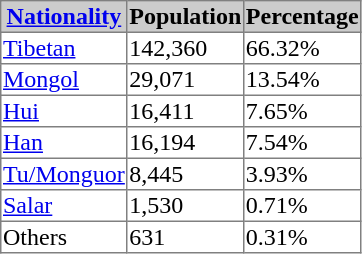<table border=1 style="border-collapse: collapse;">
<tr bgcolor=cccccc>
<th><a href='#'>Nationality</a></th>
<th>Population</th>
<th>Percentage</th>
</tr>
<tr>
<td><a href='#'>Tibetan</a></td>
<td>142,360</td>
<td>66.32%</td>
</tr>
<tr>
<td><a href='#'>Mongol</a></td>
<td>29,071</td>
<td>13.54%</td>
</tr>
<tr>
<td><a href='#'>Hui</a></td>
<td>16,411</td>
<td>7.65%</td>
</tr>
<tr>
<td><a href='#'>Han</a></td>
<td>16,194</td>
<td>7.54%</td>
</tr>
<tr>
<td><a href='#'>Tu/Monguor</a></td>
<td>8,445</td>
<td>3.93%</td>
</tr>
<tr>
<td><a href='#'>Salar</a></td>
<td>1,530</td>
<td>0.71%</td>
</tr>
<tr>
<td>Others</td>
<td>631</td>
<td>0.31%</td>
</tr>
</table>
